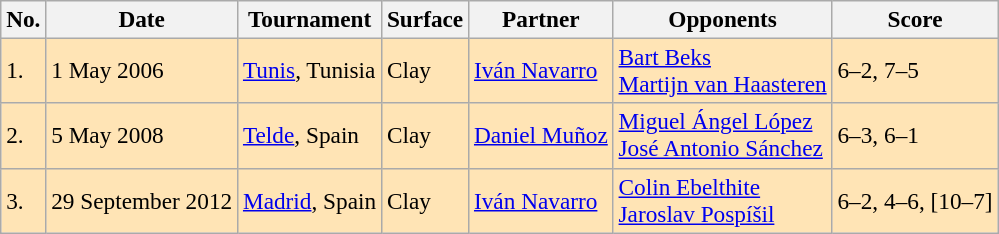<table class=wikitable style=font-size:97%>
<tr>
<th>No.</th>
<th>Date</th>
<th>Tournament</th>
<th>Surface</th>
<th>Partner</th>
<th>Opponents</th>
<th>Score</th>
</tr>
<tr bgcolor=moccasin>
<td>1.</td>
<td>1 May 2006</td>
<td><a href='#'>Tunis</a>, Tunisia</td>
<td>Clay</td>
<td> <a href='#'>Iván Navarro</a></td>
<td> <a href='#'>Bart Beks</a><br> <a href='#'>Martijn van Haasteren</a></td>
<td>6–2, 7–5</td>
</tr>
<tr bgcolor=moccasin>
<td>2.</td>
<td>5 May 2008</td>
<td><a href='#'>Telde</a>, Spain</td>
<td>Clay</td>
<td> <a href='#'>Daniel Muñoz</a></td>
<td> <a href='#'>Miguel Ángel López</a><br> <a href='#'>José Antonio Sánchez</a></td>
<td>6–3, 6–1</td>
</tr>
<tr bgcolor=moccasin>
<td>3.</td>
<td>29 September 2012</td>
<td><a href='#'>Madrid</a>, Spain</td>
<td>Clay</td>
<td> <a href='#'>Iván Navarro</a></td>
<td> <a href='#'>Colin Ebelthite</a><br> <a href='#'>Jaroslav Pospíšil</a></td>
<td>6–2, 4–6, [10–7]</td>
</tr>
</table>
